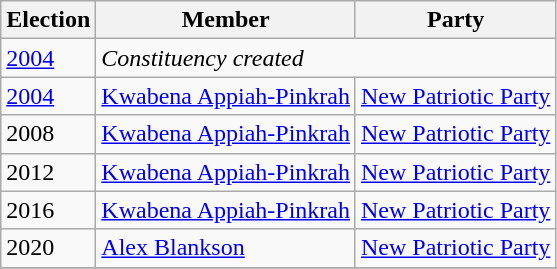<table class="wikitable">
<tr>
<th>Election</th>
<th>Member</th>
<th>Party</th>
</tr>
<tr>
<td><a href='#'>2004</a></td>
<td colspan="2"><em>Constituency created</em></td>
</tr>
<tr>
<td><a href='#'>2004</a></td>
<td><a href='#'>Kwabena Appiah-Pinkrah</a></td>
<td><a href='#'>New Patriotic Party</a></td>
</tr>
<tr>
<td>2008</td>
<td><a href='#'>Kwabena Appiah-Pinkrah</a></td>
<td><a href='#'>New Patriotic Party</a></td>
</tr>
<tr>
<td>2012</td>
<td><a href='#'>Kwabena Appiah-Pinkrah</a></td>
<td><a href='#'>New Patriotic Party</a></td>
</tr>
<tr>
<td>2016</td>
<td><a href='#'>Kwabena Appiah-Pinkrah</a></td>
<td><a href='#'>New Patriotic Party</a></td>
</tr>
<tr>
<td>2020</td>
<td><a href='#'>Alex Blankson</a></td>
<td><a href='#'>New Patriotic Party</a></td>
</tr>
<tr>
</tr>
</table>
